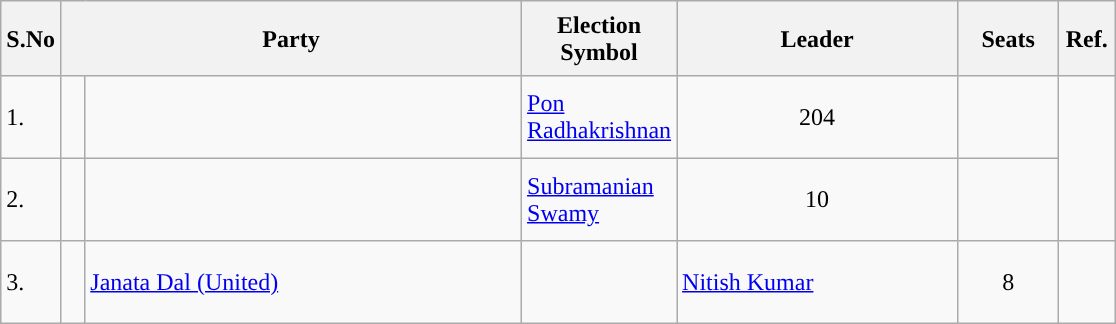<table class="wikitable">
<tr style="height: 50px;">
<th>S.No</th>
<th scope="col" style="width:300px;"colspan="2">Party</th>
<th scope="col" style="width:80px;">Election Symbol</th>
<th scope="col" style="width:180px;">Leader</th>
<th scope="col" style="width:60px;">Seats</th>
<th scope="col" style="width:30px;">Ref.</th>
</tr>
<tr style="height: 55px;">
<td>1.</td>
<td></td>
<td style="text-align:center;"></td>
<td><a href='#'>Pon Radhakrishnan</a></td>
<td style="text-align:center;">204</td>
<td style="text-align:center;"></td>
</tr>
<tr style="height: 55px;">
<td>2.</td>
<td></td>
<td style="text-align:center;"></td>
<td><a href='#'>Subramanian Swamy</a></td>
<td style="text-align:center;">10</td>
<td style="text-align:center;"></td>
</tr>
<tr style="height: 55px;">
<td>3.</td>
<td></td>
<td><a href='#'>Janata Dal (United)</a></td>
<td style="text-align:center;"></td>
<td><a href='#'>Nitish Kumar</a></td>
<td style="text-align:center;">8</td>
<td></td>
</tr>
</table>
